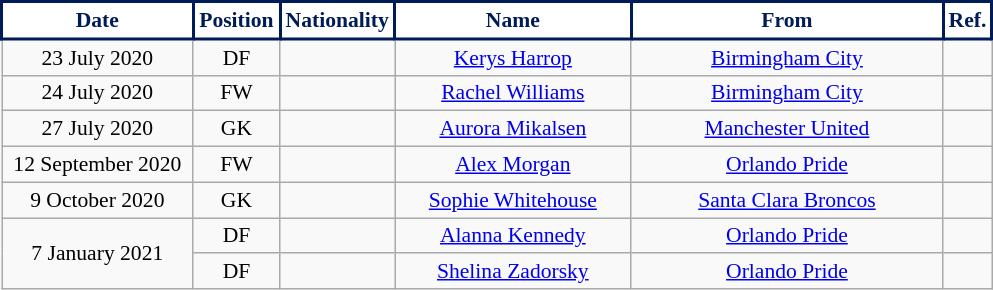<table class="wikitable" style="text-align:center; font-size:90%; ">
<tr>
<th style="background:#fff;color:#001C58;border:2px solid #001C58; width:120px;">Date</th>
<th style="background:#fff;color:#001C58;border:2px solid #001C58; width:50px;">Position</th>
<th style="background:#fff;color:#001C58;border:2px solid #001C58; width:50px;">Nationality</th>
<th style="background:#fff;color:#001C58;border:2px solid #001C58; width:150px;">Name</th>
<th style="background:#fff;color:#001C58;border:2px solid #001C58; width:200px;">From</th>
<th style="background:#fff;color:#001C58;border:2px solid #001C58; width:25px;">Ref.</th>
</tr>
<tr>
<td>23 July 2020</td>
<td>DF</td>
<td></td>
<td><a href='#'>Kerys Harrop</a></td>
<td> <a href='#'>Birmingham City</a></td>
<td></td>
</tr>
<tr>
<td>24 July 2020</td>
<td>FW</td>
<td></td>
<td><a href='#'>Rachel Williams</a></td>
<td> <a href='#'>Birmingham City</a></td>
<td></td>
</tr>
<tr>
<td>27 July 2020</td>
<td>GK</td>
<td></td>
<td><a href='#'>Aurora Mikalsen</a></td>
<td> <a href='#'>Manchester United</a></td>
<td></td>
</tr>
<tr>
<td>12 September 2020</td>
<td>FW</td>
<td></td>
<td><a href='#'>Alex Morgan</a></td>
<td> <a href='#'>Orlando Pride</a></td>
<td></td>
</tr>
<tr>
<td>9 October 2020</td>
<td>GK</td>
<td></td>
<td><a href='#'>Sophie Whitehouse</a></td>
<td> <a href='#'>Santa Clara Broncos</a></td>
<td></td>
</tr>
<tr>
<td rowspan=2>7 January 2021</td>
<td>DF</td>
<td></td>
<td><a href='#'>Alanna Kennedy</a></td>
<td> <a href='#'>Orlando Pride</a></td>
<td></td>
</tr>
<tr>
<td>DF</td>
<td></td>
<td><a href='#'>Shelina Zadorsky</a></td>
<td> <a href='#'>Orlando Pride</a></td>
<td></td>
</tr>
</table>
